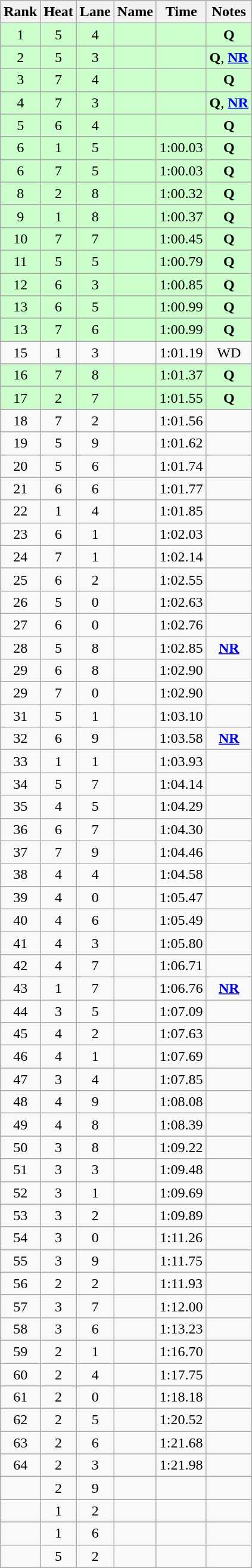<table class="wikitable sortable" style="text-align:center">
<tr>
<th>Rank</th>
<th>Heat</th>
<th>Lane</th>
<th>Name</th>
<th>Time</th>
<th>Notes</th>
</tr>
<tr bgcolor=ccffcc>
<td>1</td>
<td>5</td>
<td>4</td>
<td align=left></td>
<td></td>
<td><strong>Q</strong></td>
</tr>
<tr bgcolor=ccffcc>
<td>2</td>
<td>5</td>
<td>3</td>
<td align=left></td>
<td></td>
<td><strong>Q</strong>, <strong><a href='#'>NR</a></strong></td>
</tr>
<tr bgcolor=ccffcc>
<td>3</td>
<td>7</td>
<td>4</td>
<td align=left></td>
<td></td>
<td><strong>Q</strong></td>
</tr>
<tr bgcolor=ccffcc>
<td>4</td>
<td>7</td>
<td>3</td>
<td align=left></td>
<td></td>
<td><strong>Q</strong>, <strong><a href='#'>NR</a></strong></td>
</tr>
<tr bgcolor=ccffcc>
<td>5</td>
<td>6</td>
<td>4</td>
<td align=left></td>
<td></td>
<td><strong>Q</strong></td>
</tr>
<tr bgcolor=ccffcc>
<td>6</td>
<td>1</td>
<td>5</td>
<td align=left></td>
<td>1:00.03</td>
<td><strong>Q</strong></td>
</tr>
<tr bgcolor=ccffcc>
<td>6</td>
<td>7</td>
<td>5</td>
<td align=left></td>
<td>1:00.03</td>
<td><strong>Q</strong></td>
</tr>
<tr bgcolor=ccffcc>
<td>8</td>
<td>2</td>
<td>8</td>
<td align=left></td>
<td>1:00.32</td>
<td><strong>Q</strong></td>
</tr>
<tr bgcolor=ccffcc>
<td>9</td>
<td>1</td>
<td>8</td>
<td align=left></td>
<td>1:00.37</td>
<td><strong>Q</strong></td>
</tr>
<tr bgcolor=ccffcc>
<td>10</td>
<td>7</td>
<td>7</td>
<td align=left></td>
<td>1:00.45</td>
<td><strong>Q</strong></td>
</tr>
<tr bgcolor=ccffcc>
<td>11</td>
<td>5</td>
<td>5</td>
<td align=left></td>
<td>1:00.79</td>
<td><strong>Q</strong></td>
</tr>
<tr bgcolor=ccffcc>
<td>12</td>
<td>6</td>
<td>3</td>
<td align=left></td>
<td>1:00.85</td>
<td><strong>Q</strong></td>
</tr>
<tr bgcolor=ccffcc>
<td>13</td>
<td>6</td>
<td>5</td>
<td align=left></td>
<td>1:00.99</td>
<td><strong>Q</strong></td>
</tr>
<tr bgcolor=ccffcc>
<td>13</td>
<td>7</td>
<td>6</td>
<td align=left></td>
<td>1:00.99</td>
<td><strong>Q</strong></td>
</tr>
<tr>
<td>15</td>
<td>1</td>
<td>3</td>
<td align=left></td>
<td>1:01.19</td>
<td>WD</td>
</tr>
<tr bgcolor=ccffcc>
<td>16</td>
<td>7</td>
<td>8</td>
<td align=left></td>
<td>1:01.37</td>
<td><strong>Q</strong></td>
</tr>
<tr bgcolor=ccffcc>
<td>17</td>
<td>2</td>
<td>7</td>
<td align=left></td>
<td>1:01.55</td>
<td><strong>Q</strong></td>
</tr>
<tr>
<td>18</td>
<td>7</td>
<td>2</td>
<td align=left></td>
<td>1:01.56</td>
<td></td>
</tr>
<tr>
<td>19</td>
<td>5</td>
<td>9</td>
<td align=left></td>
<td>1:01.62</td>
<td></td>
</tr>
<tr>
<td>20</td>
<td>5</td>
<td>6</td>
<td align=left></td>
<td>1:01.74</td>
<td></td>
</tr>
<tr>
<td>21</td>
<td>6</td>
<td>6</td>
<td align=left></td>
<td>1:01.77</td>
<td></td>
</tr>
<tr>
<td>22</td>
<td>1</td>
<td>4</td>
<td align=left></td>
<td>1:01.85</td>
<td></td>
</tr>
<tr>
<td>23</td>
<td>6</td>
<td>1</td>
<td align=left></td>
<td>1:02.03</td>
<td></td>
</tr>
<tr>
<td>24</td>
<td>7</td>
<td>1</td>
<td align=left></td>
<td>1:02.14</td>
<td></td>
</tr>
<tr>
<td>25</td>
<td>6</td>
<td>2</td>
<td align=left></td>
<td>1:02.55</td>
<td></td>
</tr>
<tr>
<td>26</td>
<td>5</td>
<td>0</td>
<td align=left></td>
<td>1:02.63</td>
<td></td>
</tr>
<tr>
<td>27</td>
<td>6</td>
<td>0</td>
<td align=left></td>
<td>1:02.76</td>
<td></td>
</tr>
<tr>
<td>28</td>
<td>5</td>
<td>8</td>
<td align=left></td>
<td>1:02.85</td>
<td><strong><a href='#'>NR</a></strong></td>
</tr>
<tr>
<td>29</td>
<td>6</td>
<td>8</td>
<td align=left></td>
<td>1:02.90</td>
<td></td>
</tr>
<tr>
<td>29</td>
<td>7</td>
<td>0</td>
<td align=left></td>
<td>1:02.90</td>
<td></td>
</tr>
<tr>
<td>31</td>
<td>5</td>
<td>1</td>
<td align=left></td>
<td>1:03.10</td>
<td></td>
</tr>
<tr>
<td>32</td>
<td>6</td>
<td>9</td>
<td align=left></td>
<td>1:03.58</td>
<td><strong><a href='#'>NR</a></strong></td>
</tr>
<tr>
<td>33</td>
<td>1</td>
<td>1</td>
<td align=left></td>
<td>1:03.93</td>
<td></td>
</tr>
<tr>
<td>34</td>
<td>5</td>
<td>7</td>
<td align=left></td>
<td>1:04.14</td>
<td></td>
</tr>
<tr>
<td>35</td>
<td>4</td>
<td>5</td>
<td align=left></td>
<td>1:04.29</td>
<td></td>
</tr>
<tr>
<td>36</td>
<td>6</td>
<td>7</td>
<td align=left></td>
<td>1:04.30</td>
<td></td>
</tr>
<tr>
<td>37</td>
<td>7</td>
<td>9</td>
<td align=left></td>
<td>1:04.46</td>
<td></td>
</tr>
<tr>
<td>38</td>
<td>4</td>
<td>4</td>
<td align=left></td>
<td>1:04.58</td>
<td></td>
</tr>
<tr>
<td>39</td>
<td>4</td>
<td>0</td>
<td align=left></td>
<td>1:05.47</td>
<td></td>
</tr>
<tr>
<td>40</td>
<td>4</td>
<td>6</td>
<td align=left></td>
<td>1:05.49</td>
<td></td>
</tr>
<tr>
<td>41</td>
<td>4</td>
<td>3</td>
<td align=left></td>
<td>1:05.80</td>
<td></td>
</tr>
<tr>
<td>42</td>
<td>4</td>
<td>7</td>
<td align=left></td>
<td>1:06.71</td>
<td></td>
</tr>
<tr>
<td>43</td>
<td>1</td>
<td>7</td>
<td align=left></td>
<td>1:06.76</td>
<td><strong><a href='#'>NR</a></strong></td>
</tr>
<tr>
<td>44</td>
<td>3</td>
<td>5</td>
<td align=left></td>
<td>1:07.09</td>
<td></td>
</tr>
<tr>
<td>45</td>
<td>4</td>
<td>2</td>
<td align=left></td>
<td>1:07.63</td>
<td></td>
</tr>
<tr>
<td>46</td>
<td>4</td>
<td>1</td>
<td align=left></td>
<td>1:07.69</td>
<td></td>
</tr>
<tr>
<td>47</td>
<td>3</td>
<td>4</td>
<td align=left></td>
<td>1:07.85</td>
<td></td>
</tr>
<tr>
<td>48</td>
<td>4</td>
<td>9</td>
<td align=left></td>
<td>1:08.08</td>
<td></td>
</tr>
<tr>
<td>49</td>
<td>4</td>
<td>8</td>
<td align=left></td>
<td>1:08.39</td>
<td></td>
</tr>
<tr>
<td>50</td>
<td>3</td>
<td>8</td>
<td align=left></td>
<td>1:09.22</td>
<td></td>
</tr>
<tr>
<td>51</td>
<td>3</td>
<td>3</td>
<td align=left></td>
<td>1:09.48</td>
<td></td>
</tr>
<tr>
<td>52</td>
<td>3</td>
<td>1</td>
<td align=left></td>
<td>1:09.69</td>
<td></td>
</tr>
<tr>
<td>53</td>
<td>3</td>
<td>2</td>
<td align=left></td>
<td>1:09.89</td>
<td></td>
</tr>
<tr>
<td>54</td>
<td>3</td>
<td>0</td>
<td align=left></td>
<td>1:11.26</td>
<td></td>
</tr>
<tr>
<td>55</td>
<td>3</td>
<td>9</td>
<td align=left></td>
<td>1:11.75</td>
<td></td>
</tr>
<tr>
<td>56</td>
<td>2</td>
<td>2</td>
<td align=left></td>
<td>1:11.93</td>
<td></td>
</tr>
<tr>
<td>57</td>
<td>3</td>
<td>7</td>
<td align=left></td>
<td>1:12.00</td>
<td></td>
</tr>
<tr>
<td>58</td>
<td>3</td>
<td>6</td>
<td align=left></td>
<td>1:13.23</td>
<td></td>
</tr>
<tr>
<td>59</td>
<td>2</td>
<td>1</td>
<td align=left></td>
<td>1:16.70</td>
<td></td>
</tr>
<tr>
<td>60</td>
<td>2</td>
<td>4</td>
<td align=left></td>
<td>1:17.75</td>
<td></td>
</tr>
<tr>
<td>61</td>
<td>2</td>
<td>0</td>
<td align=left></td>
<td>1:18.18</td>
<td></td>
</tr>
<tr>
<td>62</td>
<td>2</td>
<td>5</td>
<td align=left></td>
<td>1:20.52</td>
<td></td>
</tr>
<tr>
<td>63</td>
<td>2</td>
<td>6</td>
<td align=left></td>
<td>1:21.68</td>
<td></td>
</tr>
<tr>
<td>64</td>
<td>2</td>
<td>3</td>
<td align=left></td>
<td>1:21.98</td>
<td></td>
</tr>
<tr>
<td></td>
<td>2</td>
<td>9</td>
<td align=left></td>
<td></td>
<td></td>
</tr>
<tr>
<td></td>
<td>1</td>
<td>2</td>
<td align=left></td>
<td></td>
<td></td>
</tr>
<tr>
<td></td>
<td>1</td>
<td>6</td>
<td align=left></td>
<td></td>
<td></td>
</tr>
<tr>
<td></td>
<td>5</td>
<td>2</td>
<td align=left></td>
<td></td>
<td></td>
</tr>
</table>
